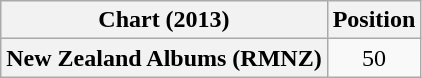<table class="wikitable plainrowheaders" style="text-align:center">
<tr>
<th scope="col">Chart (2013)</th>
<th scope="col">Position</th>
</tr>
<tr>
<th scope="row">New Zealand Albums (RMNZ)</th>
<td>50</td>
</tr>
</table>
